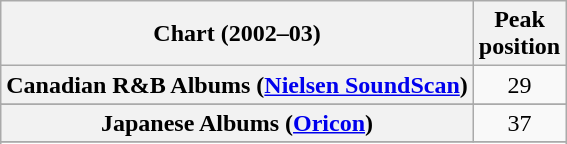<table class="wikitable sortable plainrowheaders" style="text-align:center">
<tr>
<th scope="col">Chart (2002–03)</th>
<th scope="col">Peak<br>position</th>
</tr>
<tr>
<th scope="row">Canadian R&B Albums (<a href='#'>Nielsen SoundScan</a>)</th>
<td style="text-align:center;">29</td>
</tr>
<tr>
</tr>
<tr>
<th scope="row">Japanese Albums (<a href='#'>Oricon</a>)</th>
<td style="text-align:center;">37</td>
</tr>
<tr>
</tr>
<tr>
</tr>
<tr>
</tr>
</table>
